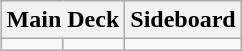<table class="wikitable" style="float: right; margin-left: 1em; margin-top: 0;">
<tr>
<th colspan="2" scope="col">Main Deck</th>
<th scope="col">Sideboard</th>
</tr>
<tr valign="top">
<td></td>
<td></td>
<td></td>
</tr>
</table>
